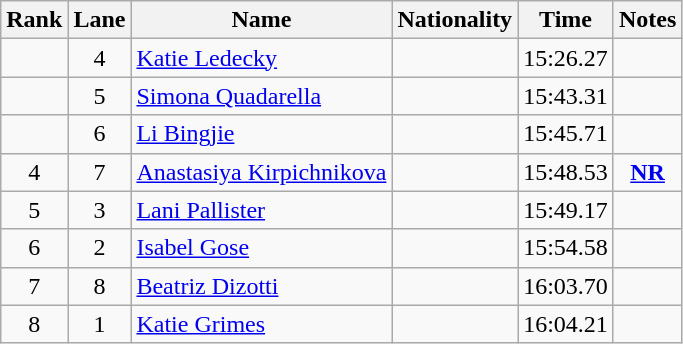<table class="wikitable sortable" style="text-align:center">
<tr>
<th>Rank</th>
<th>Lane</th>
<th>Name</th>
<th>Nationality</th>
<th>Time</th>
<th>Notes</th>
</tr>
<tr>
<td></td>
<td>4</td>
<td align=left><a href='#'>Katie Ledecky</a></td>
<td align=left></td>
<td>15:26.27</td>
<td></td>
</tr>
<tr>
<td></td>
<td>5</td>
<td align=left><a href='#'>Simona Quadarella</a></td>
<td align=left></td>
<td>15:43.31</td>
<td></td>
</tr>
<tr>
<td></td>
<td>6</td>
<td align=left><a href='#'>Li Bingjie</a></td>
<td align=left></td>
<td>15:45.71</td>
<td></td>
</tr>
<tr>
<td>4</td>
<td>7</td>
<td align=left><a href='#'>Anastasiya Kirpichnikova</a></td>
<td align=left></td>
<td>15:48.53</td>
<td><strong><a href='#'>NR</a></strong></td>
</tr>
<tr>
<td>5</td>
<td>3</td>
<td align=left><a href='#'>Lani Pallister</a></td>
<td align=left></td>
<td>15:49.17</td>
<td></td>
</tr>
<tr>
<td>6</td>
<td>2</td>
<td align=left><a href='#'>Isabel Gose</a></td>
<td align=left></td>
<td>15:54.58</td>
<td></td>
</tr>
<tr>
<td>7</td>
<td>8</td>
<td align=left><a href='#'>Beatriz Dizotti</a></td>
<td align=left></td>
<td>16:03.70</td>
<td></td>
</tr>
<tr>
<td>8</td>
<td>1</td>
<td align=left><a href='#'>Katie Grimes</a></td>
<td align=left></td>
<td>16:04.21</td>
<td></td>
</tr>
</table>
